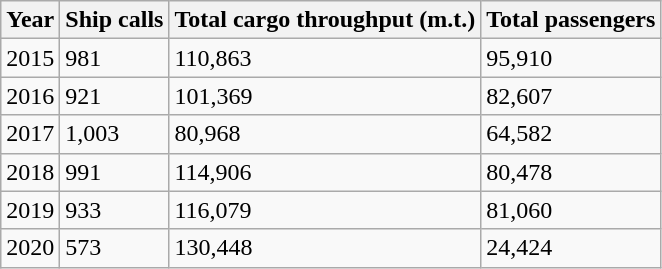<table class="wikitable sortable">
<tr>
<th>Year</th>
<th>Ship calls</th>
<th>Total cargo throughput (m.t.)</th>
<th>Total passengers</th>
</tr>
<tr>
<td>2015 </td>
<td>981</td>
<td>110,863</td>
<td>95,910</td>
</tr>
<tr>
<td>2016 </td>
<td>921</td>
<td>101,369</td>
<td>82,607</td>
</tr>
<tr>
<td>2017 </td>
<td>1,003</td>
<td>80,968</td>
<td>64,582</td>
</tr>
<tr>
<td>2018 </td>
<td>991</td>
<td>114,906</td>
<td>80,478</td>
</tr>
<tr>
<td>2019 </td>
<td>933</td>
<td>116,079</td>
<td>81,060</td>
</tr>
<tr>
<td>2020 </td>
<td>573</td>
<td>130,448</td>
<td>24,424</td>
</tr>
</table>
